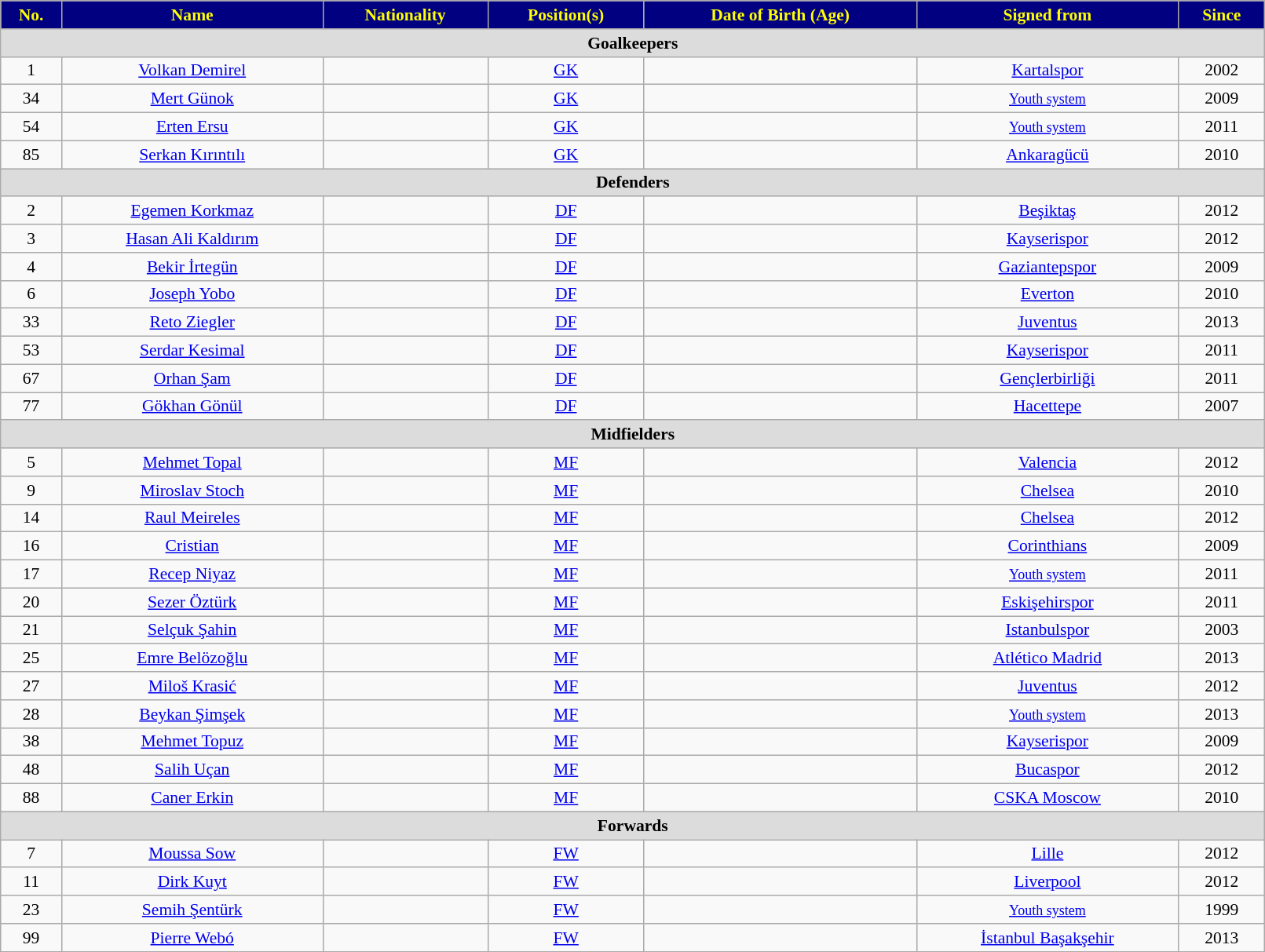<table class="wikitable" style="text-align:center; font-size:90%; width:85%;">
<tr>
<th style="background:navy; color:yellow; text-align:center;">No.</th>
<th style="background:navy; color:yellow; text-align:center;">Name</th>
<th style="background:navy; color:yellow; text-align:center;">Nationality</th>
<th style="background:navy; color:yellow; text-align:center;">Position(s)</th>
<th style="background:navy; color:yellow; text-align:center;">Date of Birth (Age)</th>
<th style="background:navy; color:yellow; text-align:center;">Signed from</th>
<th style="background:navy; color:yellow; text-align:center;">Since</th>
</tr>
<tr>
<th colspan="7" style="background:#dcdcdc; text-align:center;">Goalkeepers</th>
</tr>
<tr>
<td>1</td>
<td><a href='#'>Volkan Demirel</a></td>
<td></td>
<td><a href='#'>GK</a></td>
<td></td>
<td><a href='#'>Kartalspor</a></td>
<td>2002</td>
</tr>
<tr>
<td>34</td>
<td><a href='#'>Mert Günok</a></td>
<td></td>
<td><a href='#'>GK</a></td>
<td></td>
<td><small><a href='#'>Youth system</a></small></td>
<td>2009</td>
</tr>
<tr>
<td>54</td>
<td><a href='#'>Erten Ersu</a></td>
<td></td>
<td><a href='#'>GK</a></td>
<td></td>
<td><small><a href='#'>Youth system</a></small></td>
<td>2011</td>
</tr>
<tr>
<td>85</td>
<td><a href='#'>Serkan Kırıntılı</a></td>
<td></td>
<td><a href='#'>GK</a></td>
<td></td>
<td><a href='#'>Ankaragücü</a></td>
<td>2010</td>
</tr>
<tr>
<th colspan="7" style="background:#dcdcdc; text-align:center;">Defenders</th>
</tr>
<tr>
<td>2</td>
<td><a href='#'>Egemen Korkmaz</a></td>
<td></td>
<td><a href='#'>DF</a></td>
<td></td>
<td><a href='#'>Beşiktaş</a></td>
<td>2012</td>
</tr>
<tr>
<td>3</td>
<td><a href='#'>Hasan Ali Kaldırım</a></td>
<td></td>
<td><a href='#'>DF</a></td>
<td></td>
<td><a href='#'>Kayserispor</a></td>
<td>2012</td>
</tr>
<tr>
<td>4</td>
<td><a href='#'>Bekir İrtegün</a></td>
<td></td>
<td><a href='#'>DF</a></td>
<td></td>
<td><a href='#'>Gaziantepspor</a></td>
<td>2009</td>
</tr>
<tr>
<td>6</td>
<td><a href='#'>Joseph Yobo</a></td>
<td></td>
<td><a href='#'>DF</a></td>
<td></td>
<td><a href='#'>Everton</a></td>
<td>2010</td>
</tr>
<tr>
<td>33</td>
<td><a href='#'>Reto Ziegler</a></td>
<td></td>
<td><a href='#'>DF</a></td>
<td></td>
<td><a href='#'>Juventus</a></td>
<td>2013</td>
</tr>
<tr>
<td>53</td>
<td><a href='#'>Serdar Kesimal</a></td>
<td></td>
<td><a href='#'>DF</a></td>
<td></td>
<td><a href='#'>Kayserispor</a></td>
<td>2011</td>
</tr>
<tr>
<td>67</td>
<td><a href='#'>Orhan Şam</a></td>
<td></td>
<td><a href='#'>DF</a></td>
<td></td>
<td><a href='#'>Gençlerbirliği</a></td>
<td>2011</td>
</tr>
<tr>
<td>77</td>
<td><a href='#'>Gökhan Gönül</a></td>
<td></td>
<td><a href='#'>DF</a></td>
<td></td>
<td><a href='#'>Hacettepe</a></td>
<td>2007</td>
</tr>
<tr>
<th colspan="7" style="background:#dcdcdc; text-align:center;">Midfielders</th>
</tr>
<tr>
<td>5</td>
<td><a href='#'>Mehmet Topal</a></td>
<td></td>
<td><a href='#'>MF</a></td>
<td></td>
<td><a href='#'>Valencia</a></td>
<td>2012</td>
</tr>
<tr>
<td>9</td>
<td><a href='#'>Miroslav Stoch</a></td>
<td></td>
<td><a href='#'>MF</a></td>
<td></td>
<td><a href='#'>Chelsea</a></td>
<td>2010</td>
</tr>
<tr>
<td>14</td>
<td><a href='#'>Raul Meireles</a></td>
<td></td>
<td><a href='#'>MF</a></td>
<td></td>
<td><a href='#'>Chelsea</a></td>
<td>2012</td>
</tr>
<tr>
<td>16</td>
<td><a href='#'>Cristian</a></td>
<td></td>
<td><a href='#'>MF</a></td>
<td></td>
<td><a href='#'>Corinthians</a></td>
<td>2009</td>
</tr>
<tr>
<td>17</td>
<td><a href='#'>Recep Niyaz</a></td>
<td></td>
<td><a href='#'>MF</a></td>
<td></td>
<td><small><a href='#'>Youth system</a></small></td>
<td>2011</td>
</tr>
<tr>
<td>20</td>
<td><a href='#'>Sezer Öztürk</a></td>
<td></td>
<td><a href='#'>MF</a></td>
<td></td>
<td><a href='#'>Eskişehirspor</a></td>
<td>2011</td>
</tr>
<tr>
<td>21</td>
<td><a href='#'>Selçuk Şahin</a></td>
<td></td>
<td><a href='#'>MF</a></td>
<td></td>
<td><a href='#'>Istanbulspor</a></td>
<td>2003</td>
</tr>
<tr>
<td>25</td>
<td><a href='#'>Emre Belözoğlu</a></td>
<td></td>
<td><a href='#'>MF</a></td>
<td></td>
<td><a href='#'>Atlético Madrid</a></td>
<td>2013</td>
</tr>
<tr>
<td>27</td>
<td><a href='#'>Miloš Krasić</a></td>
<td></td>
<td><a href='#'>MF</a></td>
<td></td>
<td><a href='#'>Juventus</a></td>
<td>2012</td>
</tr>
<tr>
<td>28</td>
<td><a href='#'>Beykan Şimşek</a></td>
<td></td>
<td><a href='#'>MF</a></td>
<td></td>
<td><small><a href='#'>Youth system</a></small></td>
<td>2013</td>
</tr>
<tr>
<td>38</td>
<td><a href='#'>Mehmet Topuz</a></td>
<td></td>
<td><a href='#'>MF</a></td>
<td></td>
<td><a href='#'>Kayserispor</a></td>
<td>2009</td>
</tr>
<tr>
<td>48</td>
<td><a href='#'>Salih Uçan</a></td>
<td></td>
<td><a href='#'>MF</a></td>
<td></td>
<td><a href='#'>Bucaspor</a></td>
<td>2012</td>
</tr>
<tr>
<td>88</td>
<td><a href='#'>Caner Erkin</a></td>
<td></td>
<td><a href='#'>MF</a></td>
<td></td>
<td><a href='#'>CSKA Moscow</a></td>
<td>2010</td>
</tr>
<tr>
<th colspan="7" style="background:#dcdcdc; text-align:center;">Forwards</th>
</tr>
<tr>
<td>7</td>
<td><a href='#'>Moussa Sow</a></td>
<td></td>
<td><a href='#'>FW</a></td>
<td></td>
<td><a href='#'>Lille</a></td>
<td>2012</td>
</tr>
<tr>
<td>11</td>
<td><a href='#'>Dirk Kuyt</a></td>
<td></td>
<td><a href='#'>FW</a></td>
<td></td>
<td><a href='#'>Liverpool</a></td>
<td>2012</td>
</tr>
<tr>
<td>23</td>
<td><a href='#'>Semih Şentürk</a></td>
<td></td>
<td><a href='#'>FW</a></td>
<td></td>
<td><small><a href='#'>Youth system</a></small></td>
<td>1999</td>
</tr>
<tr>
<td>99</td>
<td><a href='#'>Pierre Webó</a></td>
<td></td>
<td><a href='#'>FW</a></td>
<td></td>
<td><a href='#'>İstanbul Başakşehir</a></td>
<td>2013</td>
</tr>
<tr>
</tr>
</table>
